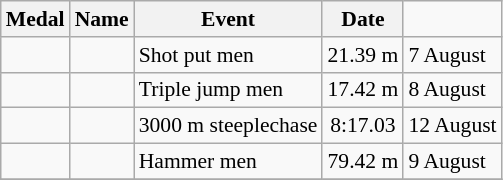<table class="wikitable" style="font-size:90%">
<tr>
<th>Medal</th>
<th>Name</th>
<th>Event</th>
<th>Date</th>
</tr>
<tr>
<td align=center></td>
<td></td>
<td>Shot put men</td>
<td align=center>21.39 m</td>
<td>7 August</td>
</tr>
<tr>
<td align=center></td>
<td></td>
<td>Triple jump men</td>
<td align=center>17.42 m</td>
<td>8 August</td>
</tr>
<tr>
<td align=center></td>
<td></td>
<td>3000 m  steeplechase</td>
<td align=center>8:17.03</td>
<td>12 August</td>
</tr>
<tr>
<td align=center></td>
<td></td>
<td>Hammer men</td>
<td align=center>79.42 m</td>
<td>9 August</td>
</tr>
<tr>
</tr>
</table>
